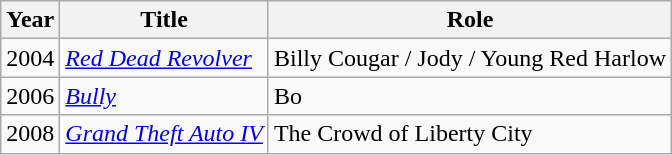<table class="wikitable" border="1">
<tr>
<th>Year</th>
<th>Title</th>
<th>Role</th>
</tr>
<tr>
<td>2004</td>
<td><em><a href='#'>Red Dead Revolver</a></em></td>
<td>Billy Cougar / Jody / Young Red Harlow</td>
</tr>
<tr>
<td>2006</td>
<td><em><a href='#'>Bully</a></em></td>
<td>Bo</td>
</tr>
<tr>
<td>2008</td>
<td><em><a href='#'>Grand Theft Auto IV</a></em></td>
<td>The Crowd of Liberty City</td>
</tr>
</table>
